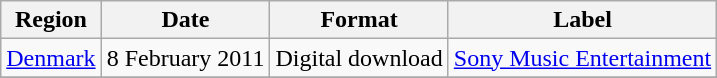<table class=wikitable>
<tr>
<th>Region</th>
<th>Date</th>
<th>Format</th>
<th>Label</th>
</tr>
<tr>
<td><a href='#'>Denmark</a></td>
<td>8 February 2011</td>
<td>Digital download</td>
<td><a href='#'>Sony Music Entertainment</a></td>
</tr>
<tr>
</tr>
</table>
